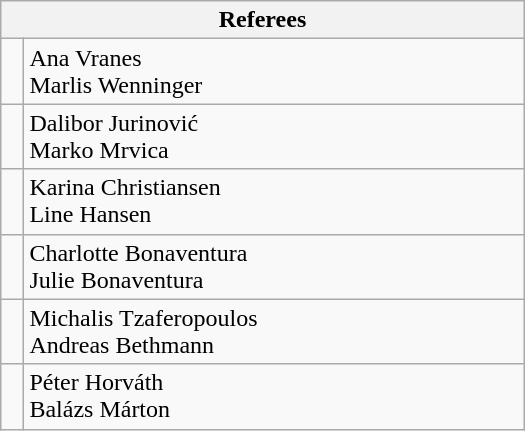<table class="wikitable" style="width: 350px;">
<tr>
<th colspan="2">Referees</th>
</tr>
<tr>
<td></td>
<td>Ana Vranes<br>Marlis Wenninger</td>
</tr>
<tr>
<td></td>
<td>Dalibor Jurinović<br>Marko Mrvica</td>
</tr>
<tr>
<td></td>
<td>Karina Christiansen<br>Line Hansen</td>
</tr>
<tr>
<td></td>
<td>Charlotte Bonaventura<br>Julie Bonaventura</td>
</tr>
<tr>
<td></td>
<td>Michalis Tzaferopoulos<br>Andreas Bethmann</td>
</tr>
<tr>
<td></td>
<td>Péter Horváth<br>Balázs Márton</td>
</tr>
</table>
